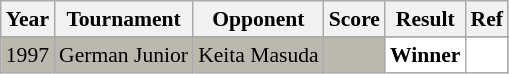<table class="sortable wikitable" style="font-size: 90%;">
<tr>
<th>Year</th>
<th>Tournament</th>
<th>Opponent</th>
<th>Score</th>
<th>Result</th>
<th>Ref</th>
</tr>
<tr>
</tr>
<tr style="background:#BDB8AD">
<td align="center">1997</td>
<td align="left">German Junior</td>
<td align="left"> Keita Masuda</td>
<td align="left"></td>
<td style="text-align:left; background:white"> <strong>Winner</strong></td>
<td style="text-align:center; background:white"></td>
</tr>
</table>
